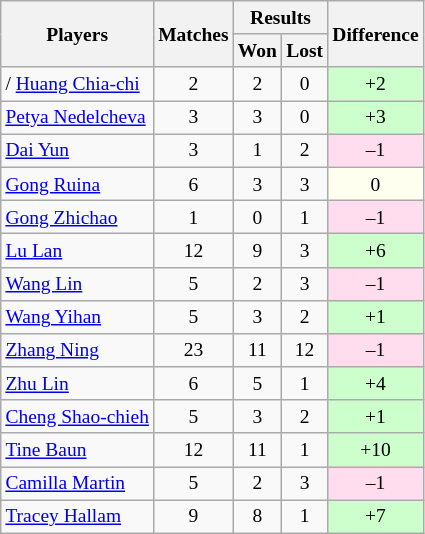<table class=wikitable style="text-align:center; font-size:small">
<tr>
<th rowspan="2">Players</th>
<th rowspan="2">Matches</th>
<th colspan="2">Results</th>
<th rowspan="2">Difference</th>
</tr>
<tr>
<th>Won</th>
<th>Lost</th>
</tr>
<tr>
<td align="left">/ <a href='#'>Huang Chia-chi</a></td>
<td>2</td>
<td>2</td>
<td>0</td>
<td bgcolor="#ccffcc">+2</td>
</tr>
<tr>
<td align="left"> <a href='#'>Petya Nedelcheva</a></td>
<td>3</td>
<td>3</td>
<td>0</td>
<td bgcolor="#ccffcc">+3</td>
</tr>
<tr>
<td align="left"> <a href='#'>Dai Yun</a></td>
<td>3</td>
<td>1</td>
<td>2</td>
<td bgcolor="#ffddee">–1</td>
</tr>
<tr>
<td align="left"> <a href='#'>Gong Ruina</a></td>
<td>6</td>
<td>3</td>
<td>3</td>
<td bgcolor="#fffff0">0</td>
</tr>
<tr>
<td align="left"> <a href='#'>Gong Zhichao</a></td>
<td>1</td>
<td>0</td>
<td>1</td>
<td bgcolor="#ffddee">–1</td>
</tr>
<tr>
<td align="left"> <a href='#'>Lu Lan</a></td>
<td>12</td>
<td>9</td>
<td>3</td>
<td bgcolor="#ccffcc">+6</td>
</tr>
<tr>
<td align="left"> <a href='#'>Wang Lin</a></td>
<td>5</td>
<td>2</td>
<td>3</td>
<td bgcolor="#ffddee">–1</td>
</tr>
<tr>
<td align="left"> <a href='#'>Wang Yihan</a></td>
<td>5</td>
<td>3</td>
<td>2</td>
<td bgcolor="#ccffcc">+1</td>
</tr>
<tr>
<td align="left"> <a href='#'>Zhang Ning</a></td>
<td>23</td>
<td>11</td>
<td>12</td>
<td bgcolor="#ffddee">–1</td>
</tr>
<tr>
<td align="left"> <a href='#'>Zhu Lin</a></td>
<td>6</td>
<td>5</td>
<td>1</td>
<td bgcolor="#ccffcc">+4</td>
</tr>
<tr>
<td align="left"> <a href='#'>Cheng Shao-chieh</a></td>
<td>5</td>
<td>3</td>
<td>2</td>
<td bgcolor="#ccffcc">+1</td>
</tr>
<tr>
<td align="left"> <a href='#'>Tine Baun</a></td>
<td>12</td>
<td>11</td>
<td>1</td>
<td bgcolor="#ccffcc">+10</td>
</tr>
<tr>
<td align="left"> <a href='#'>Camilla Martin</a></td>
<td>5</td>
<td>2</td>
<td>3</td>
<td bgcolor="#ffddee">–1</td>
</tr>
<tr>
<td align="left"> <a href='#'>Tracey Hallam</a></td>
<td>9</td>
<td>8</td>
<td>1</td>
<td bgcolor="#ccffcc">+7</td>
</tr>
</table>
